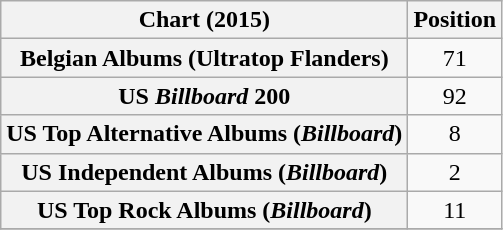<table class="wikitable sortable plainrowheaders" style="text-align:center">
<tr>
<th scope="col">Chart (2015)</th>
<th scope="col">Position</th>
</tr>
<tr>
<th scope="row">Belgian Albums (Ultratop Flanders)</th>
<td>71</td>
</tr>
<tr>
<th scope="row">US <em>Billboard</em> 200</th>
<td>92</td>
</tr>
<tr>
<th scope="row">US Top Alternative Albums (<em>Billboard</em>)</th>
<td>8</td>
</tr>
<tr>
<th scope="row">US Independent Albums (<em>Billboard</em>)</th>
<td>2</td>
</tr>
<tr>
<th scope="row">US Top Rock Albums (<em>Billboard</em>)</th>
<td>11</td>
</tr>
<tr>
</tr>
</table>
